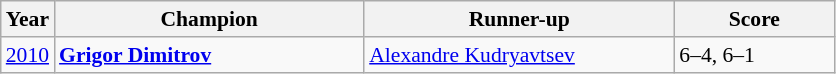<table class="wikitable" style="font-size:90%">
<tr>
<th>Year</th>
<th width="200">Champion</th>
<th width="200">Runner-up</th>
<th width="100">Score</th>
</tr>
<tr>
<td><a href='#'>2010</a></td>
<td> <strong><a href='#'>Grigor Dimitrov</a></strong></td>
<td> <a href='#'>Alexandre Kudryavtsev</a></td>
<td>6–4, 6–1</td>
</tr>
</table>
